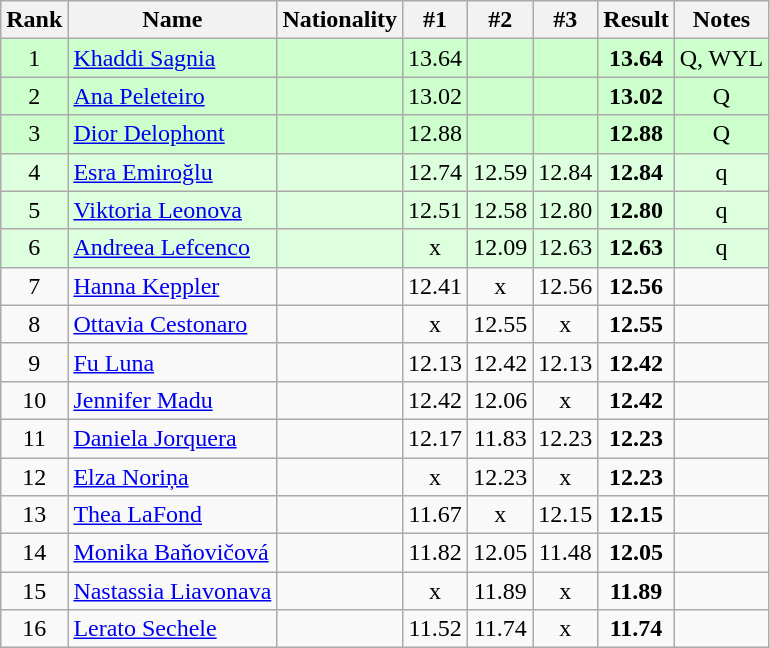<table class="wikitable sortable" style="text-align:center">
<tr>
<th>Rank</th>
<th>Name</th>
<th>Nationality</th>
<th>#1</th>
<th>#2</th>
<th>#3</th>
<th>Result</th>
<th>Notes</th>
</tr>
<tr bgcolor=ccffcc>
<td>1</td>
<td align=left><a href='#'>Khaddi Sagnia</a></td>
<td align=left></td>
<td>13.64</td>
<td></td>
<td></td>
<td><strong>13.64</strong></td>
<td>Q, WYL</td>
</tr>
<tr bgcolor=ccffcc>
<td>2</td>
<td align=left><a href='#'>Ana Peleteiro</a></td>
<td align=left></td>
<td>13.02</td>
<td></td>
<td></td>
<td><strong>13.02</strong></td>
<td>Q</td>
</tr>
<tr bgcolor=ccffcc>
<td>3</td>
<td align=left><a href='#'>Dior Delophont</a></td>
<td align=left></td>
<td>12.88</td>
<td></td>
<td></td>
<td><strong>12.88</strong></td>
<td>Q</td>
</tr>
<tr bgcolor=ddffdd>
<td>4</td>
<td align=left><a href='#'>Esra Emiroğlu</a></td>
<td align=left></td>
<td>12.74</td>
<td>12.59</td>
<td>12.84</td>
<td><strong>12.84</strong></td>
<td>q</td>
</tr>
<tr bgcolor=ddffdd>
<td>5</td>
<td align=left><a href='#'>Viktoria Leonova</a></td>
<td align=left></td>
<td>12.51</td>
<td>12.58</td>
<td>12.80</td>
<td><strong>12.80</strong></td>
<td>q</td>
</tr>
<tr bgcolor=ddffdd>
<td>6</td>
<td align=left><a href='#'>Andreea Lefcenco</a></td>
<td align=left></td>
<td>x</td>
<td>12.09</td>
<td>12.63</td>
<td><strong>12.63</strong></td>
<td>q</td>
</tr>
<tr>
<td>7</td>
<td align=left><a href='#'>Hanna Keppler</a></td>
<td align=left></td>
<td>12.41</td>
<td>x</td>
<td>12.56</td>
<td><strong>12.56</strong></td>
<td></td>
</tr>
<tr>
<td>8</td>
<td align=left><a href='#'>Ottavia Cestonaro</a></td>
<td align=left></td>
<td>x</td>
<td>12.55</td>
<td>x</td>
<td><strong>12.55</strong></td>
<td></td>
</tr>
<tr>
<td>9</td>
<td align=left><a href='#'>Fu Luna</a></td>
<td align=left></td>
<td>12.13</td>
<td>12.42</td>
<td>12.13</td>
<td><strong>12.42</strong></td>
<td></td>
</tr>
<tr>
<td>10</td>
<td align=left><a href='#'>Jennifer Madu</a></td>
<td align=left></td>
<td>12.42</td>
<td>12.06</td>
<td>x</td>
<td><strong>12.42</strong></td>
<td></td>
</tr>
<tr>
<td>11</td>
<td align=left><a href='#'>Daniela Jorquera</a></td>
<td align=left></td>
<td>12.17</td>
<td>11.83</td>
<td>12.23</td>
<td><strong>12.23</strong></td>
<td></td>
</tr>
<tr>
<td>12</td>
<td align=left><a href='#'>Elza Noriņa</a></td>
<td align=left></td>
<td>x</td>
<td>12.23</td>
<td>x</td>
<td><strong>12.23</strong></td>
<td></td>
</tr>
<tr>
<td>13</td>
<td align=left><a href='#'>Thea LaFond</a></td>
<td align=left></td>
<td>11.67</td>
<td>x</td>
<td>12.15</td>
<td><strong>12.15</strong></td>
<td></td>
</tr>
<tr>
<td>14</td>
<td align=left><a href='#'>Monika Baňovičová</a></td>
<td align=left></td>
<td>11.82</td>
<td>12.05</td>
<td>11.48</td>
<td><strong>12.05</strong></td>
<td></td>
</tr>
<tr>
<td>15</td>
<td align=left><a href='#'>Nastassia Liavonava</a></td>
<td align=left></td>
<td>x</td>
<td>11.89</td>
<td>x</td>
<td><strong>11.89</strong></td>
<td></td>
</tr>
<tr>
<td>16</td>
<td align=left><a href='#'>Lerato Sechele</a></td>
<td align=left></td>
<td>11.52</td>
<td>11.74</td>
<td>x</td>
<td><strong>11.74</strong></td>
<td></td>
</tr>
</table>
